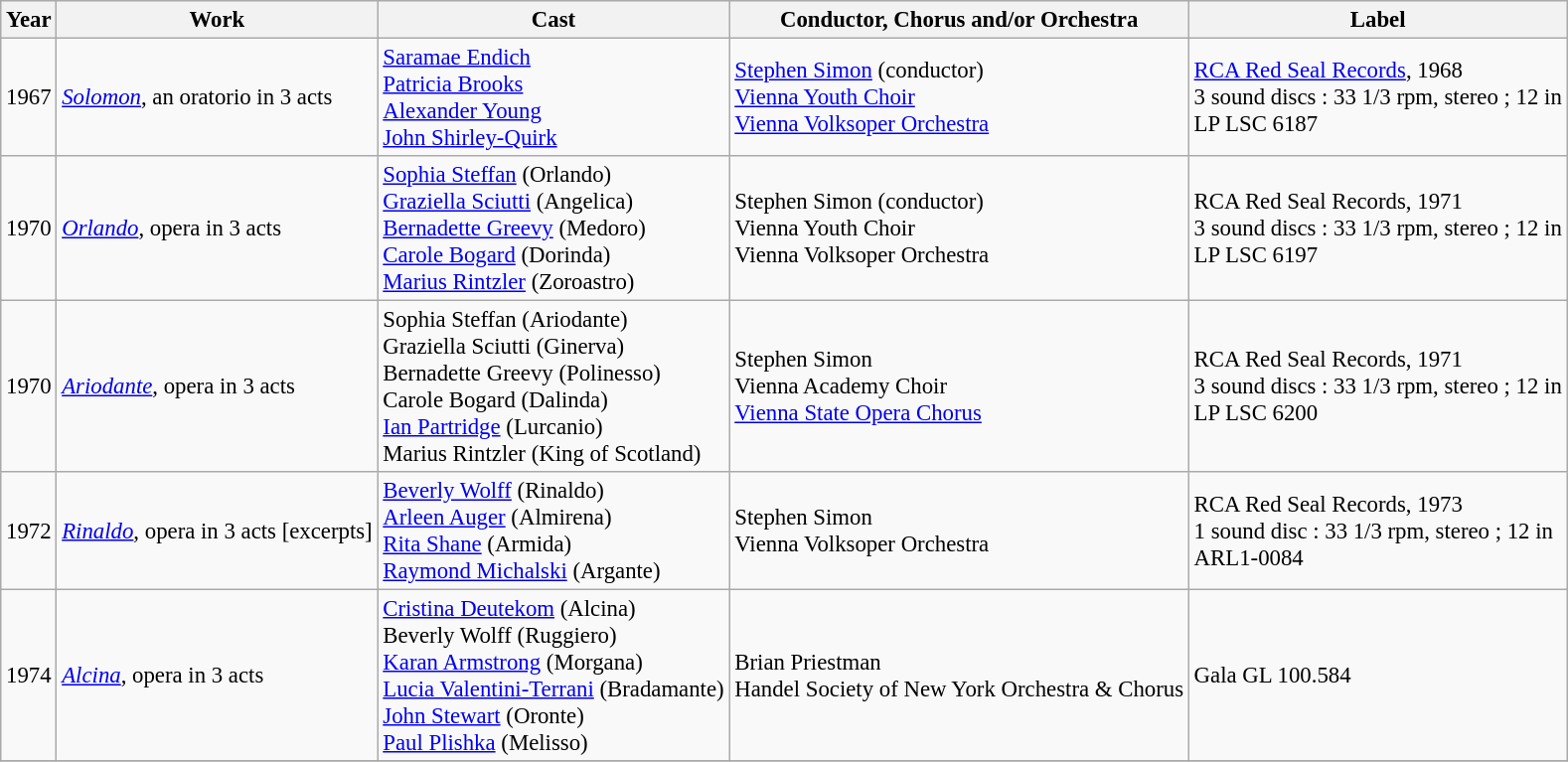<table class="wikitable" style="font-size:95%;">
<tr>
<th>Year</th>
<th>Work</th>
<th>Cast</th>
<th>Conductor, Chorus and/or Orchestra</th>
<th>Label</th>
</tr>
<tr>
<td>1967</td>
<td><em><a href='#'>Solomon</a></em>, an oratorio in 3 acts</td>
<td><a href='#'>Saramae Endich</a><br><a href='#'>Patricia Brooks</a><br><a href='#'>Alexander Young</a><br><a href='#'>John Shirley-Quirk</a></td>
<td><a href='#'>Stephen Simon</a> (conductor)<br><a href='#'>Vienna Youth Choir</a><br><a href='#'>Vienna Volksoper Orchestra</a></td>
<td><a href='#'>RCA Red Seal Records</a>, 1968<br> 3 sound discs : 33 1/3 rpm, stereo ; 12 in <br>LP LSC 6187</td>
</tr>
<tr>
<td>1970</td>
<td><em><a href='#'>Orlando</a></em>, opera in 3 acts</td>
<td><a href='#'>Sophia Steffan</a> (Orlando)<br> <a href='#'>Graziella Sciutti</a> (Angelica)<br> <a href='#'>Bernadette Greevy</a> (Medoro)<br> <a href='#'>Carole Bogard</a> (Dorinda)<br> <a href='#'>Marius Rintzler</a> (Zoroastro)</td>
<td>Stephen Simon (conductor)<br>Vienna Youth Choir<br>Vienna Volksoper Orchestra</td>
<td>RCA Red Seal Records, 1971<br> 3 sound discs : 33 1/3 rpm, stereo ; 12 in <br>LP LSC 6197</td>
</tr>
<tr>
<td>1970</td>
<td><em><a href='#'>Ariodante</a></em>, opera in 3 acts</td>
<td>Sophia Steffan (Ariodante)<br> Graziella Sciutti (Ginerva)<br> Bernadette Greevy (Polinesso)<br> Carole Bogard (Dalinda)<br> <a href='#'>Ian Partridge</a> (Lurcanio)<br>Marius Rintzler (King of Scotland)</td>
<td>Stephen Simon<br>Vienna Academy Choir<br><a href='#'>Vienna State Opera Chorus</a></td>
<td>RCA Red Seal Records, 1971<br> 3 sound discs : 33 1/3 rpm, stereo ; 12 in <br>LP LSC 6200</td>
</tr>
<tr>
<td>1972</td>
<td><em><a href='#'>Rinaldo</a></em>, opera in 3 acts [excerpts]</td>
<td><a href='#'>Beverly Wolff</a> (Rinaldo)<br><a href='#'>Arleen Auger</a> (Almirena)<br><a href='#'>Rita Shane</a> (Armida)<br><a href='#'>Raymond Michalski</a> (Argante)</td>
<td>Stephen Simon<br>Vienna Volksoper Orchestra</td>
<td>RCA Red Seal Records, 1973<br> 1 sound disc : 33 1/3 rpm, stereo ; 12 in <br>ARL1-0084</td>
</tr>
<tr>
<td>1974</td>
<td><em><a href='#'>Alcina</a></em>, opera in 3 acts</td>
<td><a href='#'>Cristina Deutekom</a> (Alcina)<br>Beverly Wolff (Ruggiero)<br><a href='#'>Karan Armstrong</a> (Morgana)<br><a href='#'>Lucia Valentini-Terrani</a> (Bradamante)<br><a href='#'>John Stewart</a> (Oronte)<br><a href='#'>Paul Plishka</a> (Melisso)</td>
<td>Brian Priestman<br>Handel Society of New York Orchestra & Chorus</td>
<td>Gala GL 100.584</td>
</tr>
<tr>
</tr>
</table>
